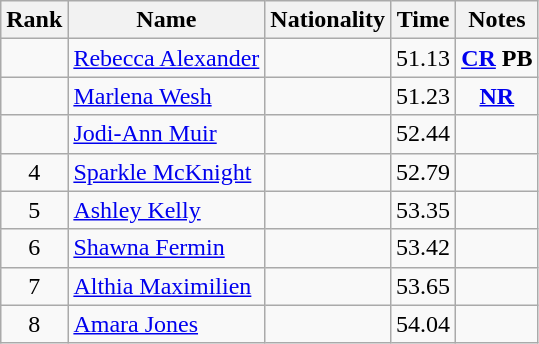<table class="wikitable sortable" style="text-align:center">
<tr>
<th>Rank</th>
<th>Name</th>
<th>Nationality</th>
<th>Time</th>
<th>Notes</th>
</tr>
<tr>
<td></td>
<td align=left><a href='#'>Rebecca Alexander</a></td>
<td align=left></td>
<td>51.13</td>
<td><a href='#'><strong>CR</strong></a> <strong>PB</strong></td>
</tr>
<tr>
<td></td>
<td align=left><a href='#'>Marlena Wesh</a></td>
<td align=left></td>
<td>51.23</td>
<td><a href='#'><strong>NR</strong></a></td>
</tr>
<tr>
<td></td>
<td align=left><a href='#'>Jodi-Ann Muir</a></td>
<td align=left></td>
<td>52.44</td>
<td></td>
</tr>
<tr>
<td>4</td>
<td align=left><a href='#'>Sparkle McKnight</a></td>
<td align=left></td>
<td>52.79</td>
<td></td>
</tr>
<tr>
<td>5</td>
<td align=left><a href='#'>Ashley Kelly</a></td>
<td align=left></td>
<td>53.35</td>
<td></td>
</tr>
<tr>
<td>6</td>
<td align=left><a href='#'>Shawna Fermin</a></td>
<td align=left></td>
<td>53.42</td>
<td></td>
</tr>
<tr>
<td>7</td>
<td align=left><a href='#'>Althia Maximilien</a></td>
<td align=left></td>
<td>53.65</td>
<td></td>
</tr>
<tr>
<td>8</td>
<td align=left><a href='#'>Amara Jones</a></td>
<td align=left></td>
<td>54.04</td>
<td></td>
</tr>
</table>
